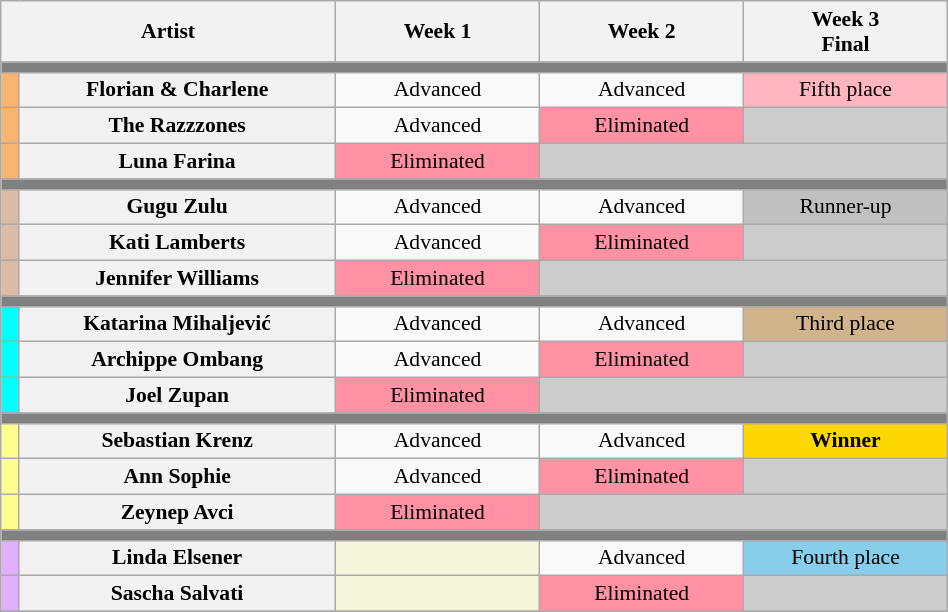<table class="wikitable" style="font-size:90%; text-align:center; width:50%">
<tr>
<th style="width:18%" colspan="2">Artist</th>
<th style="width:11%" scope="col">Week 1</th>
<th style="width:11%" scope="col">Week 2</th>
<th style="width:11%" scope="col">Week 3<br>Final</th>
</tr>
<tr>
<th style="background:grey" colspan="7"></th>
</tr>
<tr>
<th style="background:#fbb46e"></th>
<th>Florian & Charlene</th>
<td>Advanced</td>
<td>Advanced</td>
<td style="background:lightpink">Fifth place</td>
</tr>
<tr>
<th style="background:#fbb46e"></th>
<th>The Razzzones</th>
<td>Advanced</td>
<td style="background:#FF91A4">Eliminated</td>
<td style="background:#ccc"></td>
</tr>
<tr>
<th style="background:#fbb46e"></th>
<th>Luna Farina</th>
<td style="background:#FF91A4">Eliminated</td>
<td colspan="2" style="background:#ccc"></td>
</tr>
<tr>
<th colspan="5" style="background:grey"></th>
</tr>
<tr>
<th style="background:#dbbba4"></th>
<th>Gugu Zulu</th>
<td>Advanced</td>
<td>Advanced</td>
<td style="background:silver">Runner-up</td>
</tr>
<tr>
<th style="background:#dbbba4"></th>
<th>Kati Lamberts</th>
<td>Advanced</td>
<td style="background:#FF91A4">Eliminated</td>
<td style="background:#ccc"></td>
</tr>
<tr>
<th style="background:#dbbba4"></th>
<th>Jennifer Williams</th>
<td style="background:#FF91A4">Eliminated</td>
<td colspan="2" style="background:#ccc"></td>
</tr>
<tr>
<th colspan="5" style="background:grey"></th>
</tr>
<tr>
<th style="background:#00ffff"></th>
<th>Katarina Mihaljević</th>
<td>Advanced</td>
<td>Advanced</td>
<td style="background:tan">Third place</td>
</tr>
<tr>
<th style="background:#00ffff"></th>
<th>Archippe Ombang</th>
<td>Advanced</td>
<td style="background:#FF91A4">Eliminated</td>
<td style="background:#ccc"></td>
</tr>
<tr>
<th style="background:#00ffff"></th>
<th>Joel Zupan</th>
<td style="background:#FF91A4">Eliminated</td>
<td colspan="2" style="background:#ccc"></td>
</tr>
<tr>
<th colspan="5" style="background:grey"></th>
</tr>
<tr>
<th style="background:#ffff90"></th>
<th>Sebastian Krenz</th>
<td>Advanced</td>
<td>Advanced</td>
<td style="background:gold"><strong>Winner</strong></td>
</tr>
<tr>
<th style="background:#ffff90"></th>
<th>Ann Sophie</th>
<td>Advanced</td>
<td style="background:#FF91A4">Eliminated</td>
<td style="background:#ccc"></td>
</tr>
<tr>
<th style="background:#ffff90"></th>
<th>Zeynep Avci</th>
<td style="background:#FF91A4">Eliminated</td>
<td colspan="2" style="background:#ccc"></td>
</tr>
<tr>
<th colspan="5" style="background:grey"></th>
</tr>
<tr>
<th style="background:#E0B0FF"></th>
<th>Linda Elsener</th>
<td style="background:#F5F5DC;"></td>
<td>Advanced</td>
<td style="background:skyblue">Fourth place</td>
</tr>
<tr>
<th style="background:#E0B0FF"></th>
<th>Sascha Salvati</th>
<td style="background:#F5F5DC;"></td>
<td style="background:#FF91A4">Eliminated</td>
<td style="background:#ccc"></td>
</tr>
<tr>
</tr>
</table>
